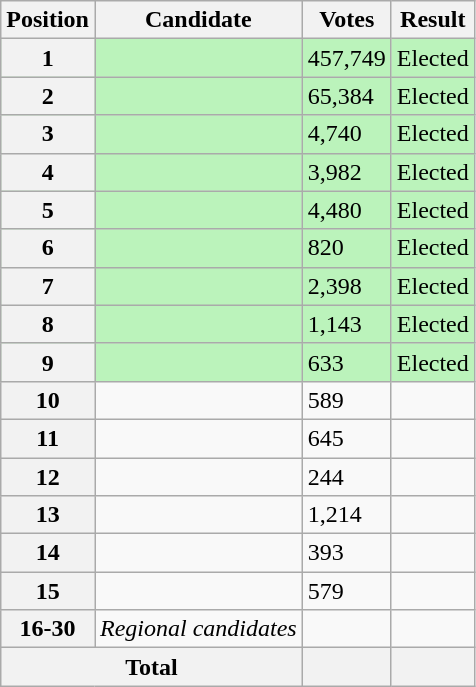<table class="wikitable sortable col3right">
<tr>
<th scope="col">Position</th>
<th scope="col">Candidate</th>
<th scope="col">Votes</th>
<th scope="col">Result</th>
</tr>
<tr bgcolor=bbf3bb>
<th scope="row">1</th>
<td></td>
<td>457,749</td>
<td>Elected</td>
</tr>
<tr bgcolor=bbf3bb>
<th scope="row">2</th>
<td></td>
<td>65,384</td>
<td>Elected</td>
</tr>
<tr bgcolor=bbf3bb>
<th scope="row">3</th>
<td></td>
<td>4,740</td>
<td>Elected</td>
</tr>
<tr bgcolor=bbf3bb>
<th scope="row">4</th>
<td></td>
<td>3,982</td>
<td>Elected</td>
</tr>
<tr bgcolor=bbf3bb>
<th scope="row">5</th>
<td></td>
<td>4,480</td>
<td>Elected</td>
</tr>
<tr bgcolor=bbf3bb>
<th scope="row">6</th>
<td></td>
<td>820</td>
<td>Elected</td>
</tr>
<tr bgcolor=bbf3bb>
<th scope="row">7</th>
<td></td>
<td>2,398</td>
<td>Elected</td>
</tr>
<tr bgcolor=bbf3bb>
<th scope="row">8</th>
<td></td>
<td>1,143</td>
<td>Elected</td>
</tr>
<tr bgcolor=bbf3bb>
<th scope="row">9</th>
<td></td>
<td>633</td>
<td>Elected</td>
</tr>
<tr>
<th scope="row">10</th>
<td></td>
<td>589</td>
<td></td>
</tr>
<tr>
<th scope="row">11</th>
<td></td>
<td>645</td>
<td></td>
</tr>
<tr>
<th scope="row">12</th>
<td></td>
<td>244</td>
<td></td>
</tr>
<tr>
<th scope="row">13</th>
<td></td>
<td>1,214</td>
<td></td>
</tr>
<tr>
<th scope="row">14</th>
<td></td>
<td>393</td>
<td></td>
</tr>
<tr>
<th scope="row">15</th>
<td></td>
<td>579</td>
<td></td>
</tr>
<tr>
<th scope="row">16-30</th>
<td><em>Regional candidates</em></td>
<td></td>
<td></td>
</tr>
<tr class="sortbottom">
<th scope="row" colspan="2">Total</th>
<th></th>
<th></th>
</tr>
</table>
